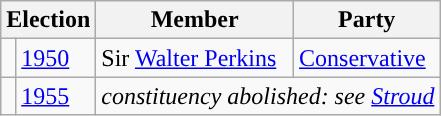<table class="wikitable">
<tr>
<th colspan="2">Election</th>
<th>Member </th>
<th>Party</th>
</tr>
<tr>
<td style="color:inherit;background-color: "></td>
<td><a href='#'>1950</a></td>
<td>Sir <a href='#'>Walter Perkins</a></td>
<td><a href='#'>Conservative</a></td>
</tr>
<tr>
<td></td>
<td><a href='#'>1955</a></td>
<td colspan="2"><em>constituency abolished: see <a href='#'>Stroud</a></em></td>
</tr>
</table>
